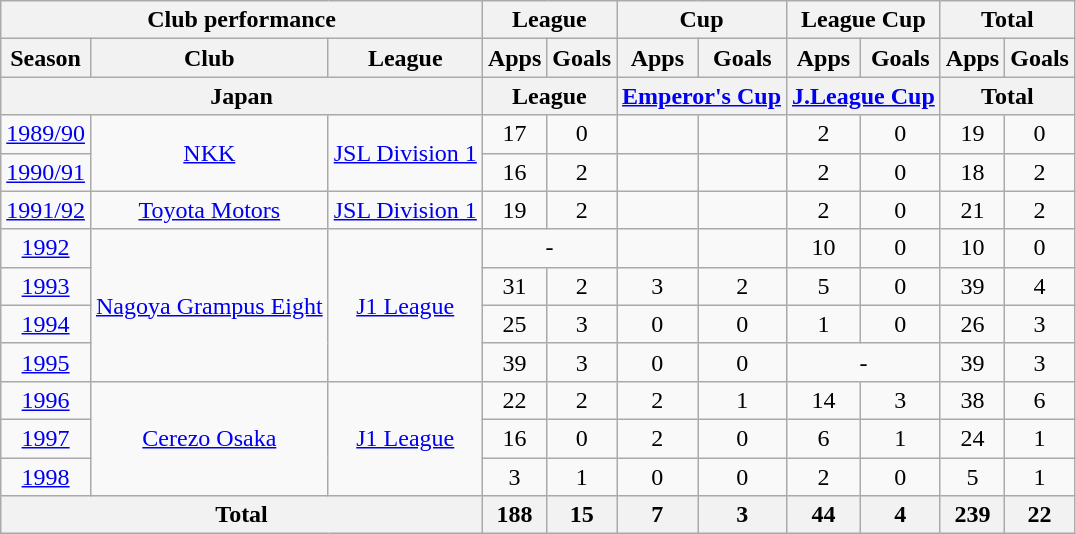<table class="wikitable" style="text-align:center;">
<tr>
<th colspan=3>Club performance</th>
<th colspan=2>League</th>
<th colspan=2>Cup</th>
<th colspan=2>League Cup</th>
<th colspan=2>Total</th>
</tr>
<tr>
<th>Season</th>
<th>Club</th>
<th>League</th>
<th>Apps</th>
<th>Goals</th>
<th>Apps</th>
<th>Goals</th>
<th>Apps</th>
<th>Goals</th>
<th>Apps</th>
<th>Goals</th>
</tr>
<tr>
<th colspan=3>Japan</th>
<th colspan=2>League</th>
<th colspan=2><a href='#'>Emperor's Cup</a></th>
<th colspan=2><a href='#'>J.League Cup</a></th>
<th colspan=2>Total</th>
</tr>
<tr>
<td><a href='#'>1989/90</a></td>
<td rowspan="2"><a href='#'>NKK</a></td>
<td rowspan="2"><a href='#'>JSL Division 1</a></td>
<td>17</td>
<td>0</td>
<td></td>
<td></td>
<td>2</td>
<td>0</td>
<td>19</td>
<td>0</td>
</tr>
<tr>
<td><a href='#'>1990/91</a></td>
<td>16</td>
<td>2</td>
<td></td>
<td></td>
<td>2</td>
<td>0</td>
<td>18</td>
<td>2</td>
</tr>
<tr>
<td><a href='#'>1991/92</a></td>
<td><a href='#'>Toyota Motors</a></td>
<td><a href='#'>JSL Division 1</a></td>
<td>19</td>
<td>2</td>
<td></td>
<td></td>
<td>2</td>
<td>0</td>
<td>21</td>
<td>2</td>
</tr>
<tr>
<td><a href='#'>1992</a></td>
<td rowspan="4"><a href='#'>Nagoya Grampus Eight</a></td>
<td rowspan="4"><a href='#'>J1 League</a></td>
<td colspan="2">-</td>
<td></td>
<td></td>
<td>10</td>
<td>0</td>
<td>10</td>
<td>0</td>
</tr>
<tr>
<td><a href='#'>1993</a></td>
<td>31</td>
<td>2</td>
<td>3</td>
<td>2</td>
<td>5</td>
<td>0</td>
<td>39</td>
<td>4</td>
</tr>
<tr>
<td><a href='#'>1994</a></td>
<td>25</td>
<td>3</td>
<td>0</td>
<td>0</td>
<td>1</td>
<td>0</td>
<td>26</td>
<td>3</td>
</tr>
<tr>
<td><a href='#'>1995</a></td>
<td>39</td>
<td>3</td>
<td>0</td>
<td>0</td>
<td colspan="2">-</td>
<td>39</td>
<td>3</td>
</tr>
<tr>
<td><a href='#'>1996</a></td>
<td rowspan="3"><a href='#'>Cerezo Osaka</a></td>
<td rowspan="3"><a href='#'>J1 League</a></td>
<td>22</td>
<td>2</td>
<td>2</td>
<td>1</td>
<td>14</td>
<td>3</td>
<td>38</td>
<td>6</td>
</tr>
<tr>
<td><a href='#'>1997</a></td>
<td>16</td>
<td>0</td>
<td>2</td>
<td>0</td>
<td>6</td>
<td>1</td>
<td>24</td>
<td>1</td>
</tr>
<tr>
<td><a href='#'>1998</a></td>
<td>3</td>
<td>1</td>
<td>0</td>
<td>0</td>
<td>2</td>
<td>0</td>
<td>5</td>
<td>1</td>
</tr>
<tr>
<th colspan=3>Total</th>
<th>188</th>
<th>15</th>
<th>7</th>
<th>3</th>
<th>44</th>
<th>4</th>
<th>239</th>
<th>22</th>
</tr>
</table>
